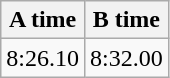<table class="wikitable" border="1" align="upright">
<tr>
<th>A time</th>
<th>B time</th>
</tr>
<tr>
<td>8:26.10</td>
<td>8:32.00</td>
</tr>
</table>
